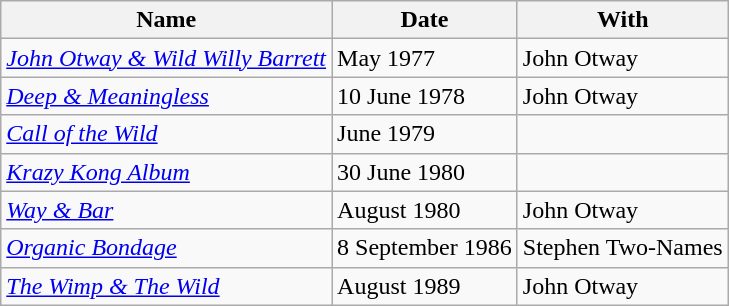<table class="wikitable">
<tr>
<th>Name</th>
<th>Date</th>
<th>With</th>
</tr>
<tr>
<td><em><a href='#'>John Otway & Wild Willy Barrett</a></em></td>
<td>May 1977</td>
<td>John Otway</td>
</tr>
<tr>
<td><em><a href='#'>Deep & Meaningless</a></em></td>
<td>10 June 1978</td>
<td>John Otway</td>
</tr>
<tr>
<td><em><a href='#'>Call of the Wild</a></em></td>
<td>June 1979</td>
<td></td>
</tr>
<tr>
<td><em><a href='#'>Krazy Kong Album</a></em></td>
<td>30 June 1980</td>
<td></td>
</tr>
<tr>
<td><em><a href='#'>Way & Bar</a></em></td>
<td>August 1980</td>
<td>John Otway</td>
</tr>
<tr>
<td><em><a href='#'>Organic Bondage</a></em></td>
<td>8 September 1986</td>
<td>Stephen Two-Names</td>
</tr>
<tr>
<td><em><a href='#'>The Wimp & The Wild</a></em></td>
<td>August 1989</td>
<td>John Otway</td>
</tr>
</table>
